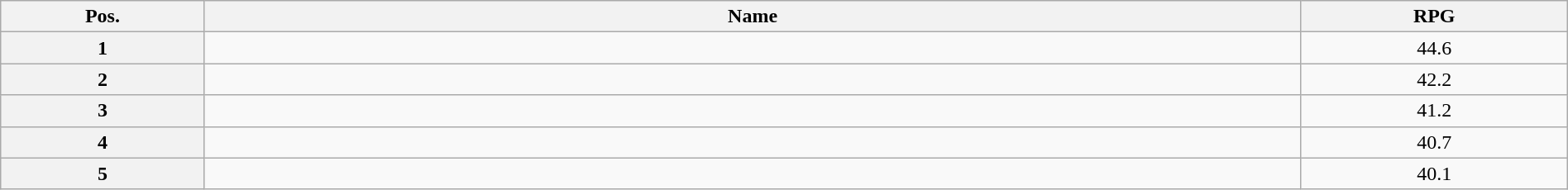<table class=wikitable width=100% style="text-align:center;">
<tr>
<th width="13%">Pos.</th>
<th width="70%">Name</th>
<th width="17%">RPG</th>
</tr>
<tr>
<th>1</th>
<td align=left></td>
<td>44.6</td>
</tr>
<tr>
<th>2</th>
<td align=left></td>
<td>42.2</td>
</tr>
<tr>
<th>3</th>
<td align=left></td>
<td>41.2</td>
</tr>
<tr>
<th>4</th>
<td align=left></td>
<td>40.7</td>
</tr>
<tr>
<th>5</th>
<td align=left></td>
<td>40.1</td>
</tr>
</table>
